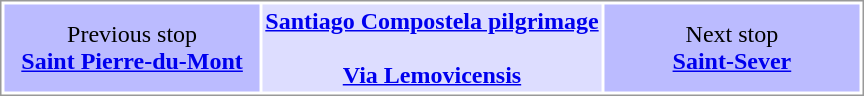<table align="center" cellpadding="2" border="0" style="border: 1px solid #999; white-space: nowrap">
<tr>
<td width="30%" align="center" bgcolor="#bbbbff">Previous stop<br> <strong><a href='#'>Saint Pierre-du-Mont</a> </strong></td>
<td width="40%" align="center" bgcolor="#ddddff"><strong><a href='#'>Santiago Compostela pilgrimage</a> </strong><br><br> <strong><a href='#'>Via Lemovicensis</a></strong></td>
<td width="30%" align="center" bgcolor="#bbbbff">Next stop<br> <strong> <a href='#'>Saint-Sever</a></strong></td>
</tr>
</table>
